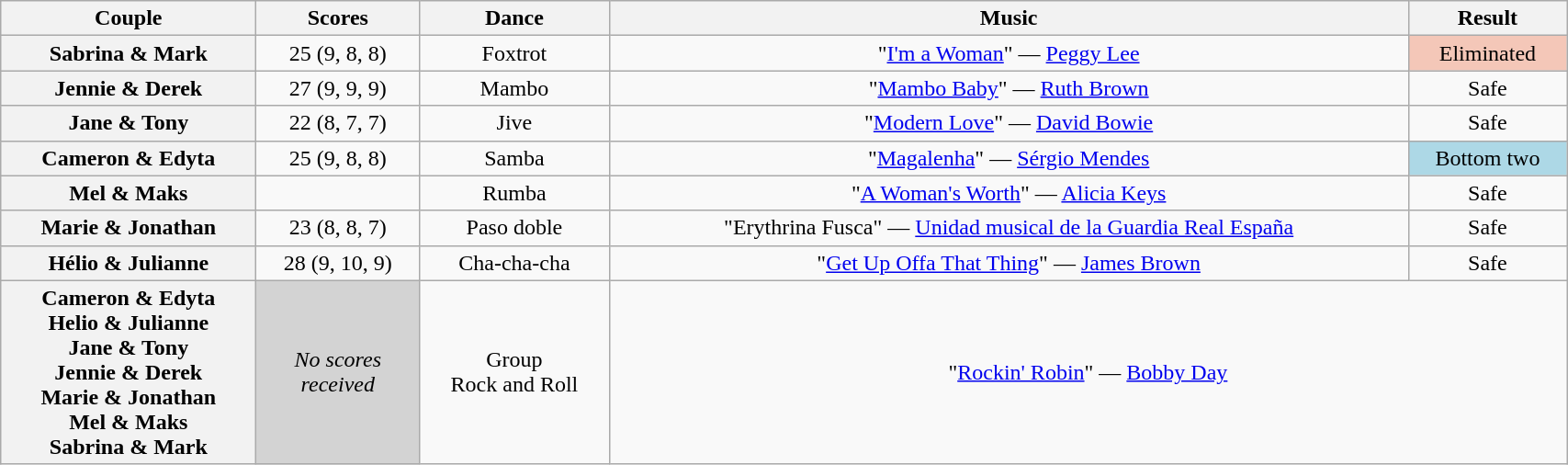<table class="wikitable sortable" style="text-align:center; width:90%">
<tr>
<th scope="col">Couple</th>
<th scope="col">Scores</th>
<th scope="col" class="unsortable">Dance</th>
<th scope="col" class="unsortable">Music</th>
<th scope="col" class="unsortable">Result</th>
</tr>
<tr>
<th scope="row">Sabrina & Mark</th>
<td>25 (9, 8, 8)</td>
<td>Foxtrot</td>
<td>"<a href='#'>I'm a Woman</a>" — <a href='#'>Peggy Lee</a></td>
<td bgcolor=f4c7b8>Eliminated</td>
</tr>
<tr>
<th scope="row">Jennie & Derek</th>
<td>27 (9, 9, 9)</td>
<td>Mambo</td>
<td>"<a href='#'>Mambo Baby</a>" — <a href='#'>Ruth Brown</a></td>
<td>Safe</td>
</tr>
<tr>
<th scope="row">Jane & Tony</th>
<td>22 (8, 7, 7)</td>
<td>Jive</td>
<td>"<a href='#'>Modern Love</a>" — <a href='#'>David Bowie</a></td>
<td>Safe</td>
</tr>
<tr>
<th scope="row">Cameron & Edyta</th>
<td>25 (9, 8, 8)</td>
<td>Samba</td>
<td>"<a href='#'>Magalenha</a>" — <a href='#'>Sérgio Mendes</a></td>
<td bgcolor=lightblue>Bottom two</td>
</tr>
<tr>
<th scope="row">Mel & Maks</th>
<td></td>
<td>Rumba</td>
<td>"<a href='#'>A Woman's Worth</a>" — <a href='#'>Alicia Keys</a></td>
<td>Safe</td>
</tr>
<tr>
<th scope="row">Marie & Jonathan</th>
<td>23 (8, 8, 7)</td>
<td>Paso doble</td>
<td>"Erythrina Fusca" — <a href='#'>Unidad musical de la Guardia Real España</a></td>
<td>Safe</td>
</tr>
<tr>
<th scope="row">Hélio & Julianne</th>
<td>28 (9, 10, 9)</td>
<td>Cha-cha-cha</td>
<td>"<a href='#'>Get Up Offa That Thing</a>" — <a href='#'>James Brown</a></td>
<td>Safe</td>
</tr>
<tr>
<th scope="row">Cameron & Edyta<br>Helio & Julianne<br>Jane & Tony<br>Jennie & Derek<br>Marie & Jonathan<br>Mel & Maks<br>Sabrina & Mark</th>
<td bgcolor="lightgray"><em>No scores<br>received</em></td>
<td>Group<br>Rock and Roll</td>
<td colspan=2>"<a href='#'>Rockin' Robin</a>" — <a href='#'>Bobby Day</a></td>
</tr>
</table>
